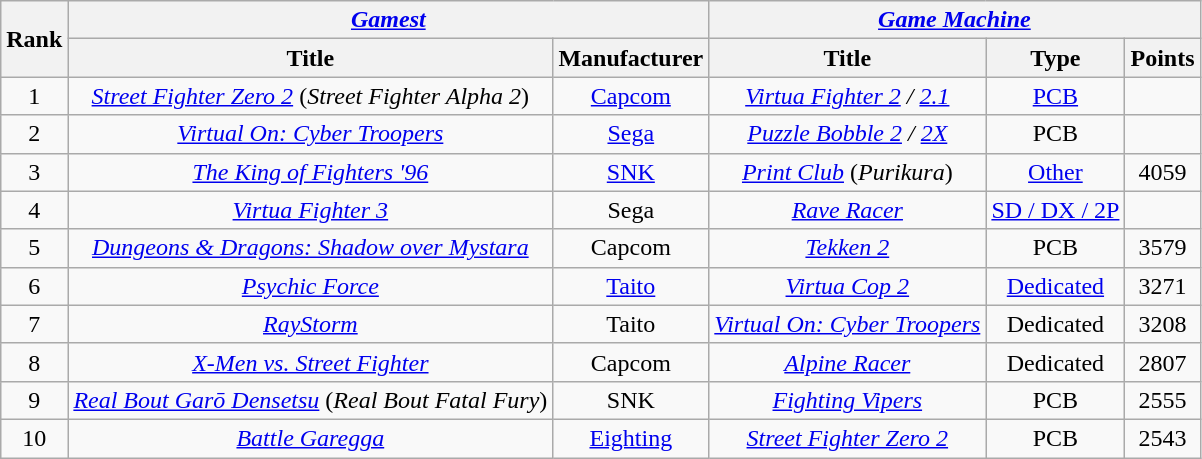<table class="wikitable sortable" style="text-align:center">
<tr>
<th rowspan="2">Rank</th>
<th colspan="2"><em><a href='#'>Gamest</a></em></th>
<th colspan="3"><em><a href='#'>Game Machine</a></em></th>
</tr>
<tr>
<th>Title</th>
<th>Manufacturer</th>
<th>Title</th>
<th>Type</th>
<th>Points</th>
</tr>
<tr>
<td>1</td>
<td><em><a href='#'>Street Fighter Zero 2</a></em> (<em>Street Fighter Alpha 2</em>)</td>
<td><a href='#'>Capcom</a></td>
<td><em><a href='#'>Virtua Fighter 2</a> / <a href='#'>2.1</a></em></td>
<td><a href='#'>PCB</a></td>
<td></td>
</tr>
<tr>
<td>2</td>
<td><em><a href='#'>Virtual On: Cyber Troopers</a></em></td>
<td><a href='#'>Sega</a></td>
<td><em><a href='#'>Puzzle Bobble 2</a> / <a href='#'>2X</a></em></td>
<td>PCB</td>
<td></td>
</tr>
<tr>
<td>3</td>
<td><em><a href='#'>The King of Fighters '96</a></em></td>
<td><a href='#'>SNK</a></td>
<td><em><a href='#'>Print Club</a></em> (<em>Purikura</em>)</td>
<td><a href='#'>Other</a></td>
<td>4059</td>
</tr>
<tr>
<td>4</td>
<td><em><a href='#'>Virtua Fighter 3</a></em></td>
<td>Sega</td>
<td><em><a href='#'>Rave Racer</a></em></td>
<td><a href='#'>SD / DX / 2P</a></td>
<td></td>
</tr>
<tr>
<td>5</td>
<td><em><a href='#'>Dungeons & Dragons: Shadow over Mystara</a></em></td>
<td>Capcom</td>
<td><em><a href='#'>Tekken 2</a></em></td>
<td>PCB</td>
<td>3579</td>
</tr>
<tr>
<td>6</td>
<td><em><a href='#'>Psychic Force</a></em></td>
<td><a href='#'>Taito</a></td>
<td><em><a href='#'>Virtua Cop 2</a></em></td>
<td><a href='#'>Dedicated</a></td>
<td>3271</td>
</tr>
<tr>
<td>7</td>
<td><em><a href='#'>RayStorm</a></em></td>
<td>Taito</td>
<td><em><a href='#'>Virtual On: Cyber Troopers</a></em></td>
<td>Dedicated</td>
<td>3208</td>
</tr>
<tr>
<td>8</td>
<td><em><a href='#'>X-Men vs. Street Fighter</a></em></td>
<td>Capcom</td>
<td><em><a href='#'>Alpine Racer</a></em></td>
<td>Dedicated</td>
<td>2807</td>
</tr>
<tr>
<td>9</td>
<td><em><a href='#'>Real Bout Garō Densetsu</a></em> (<em>Real Bout Fatal Fury</em>)</td>
<td>SNK</td>
<td><em><a href='#'>Fighting Vipers</a></em></td>
<td>PCB</td>
<td>2555</td>
</tr>
<tr>
<td>10</td>
<td><em><a href='#'>Battle Garegga</a></em></td>
<td><a href='#'>Eighting</a></td>
<td><em><a href='#'>Street Fighter Zero 2</a></em></td>
<td>PCB</td>
<td>2543</td>
</tr>
</table>
